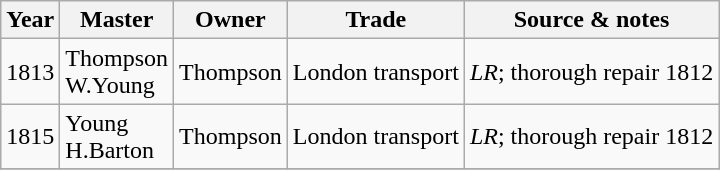<table class=" wikitable">
<tr>
<th>Year</th>
<th>Master</th>
<th>Owner</th>
<th>Trade</th>
<th>Source & notes</th>
</tr>
<tr>
<td>1813</td>
<td>Thompson<br>W.Young</td>
<td>Thompson</td>
<td>London transport</td>
<td><em>LR</em>; thorough repair 1812</td>
</tr>
<tr>
<td>1815</td>
<td>Young<br>H.Barton</td>
<td>Thompson</td>
<td>London transport</td>
<td><em>LR</em>; thorough repair 1812</td>
</tr>
<tr>
</tr>
</table>
